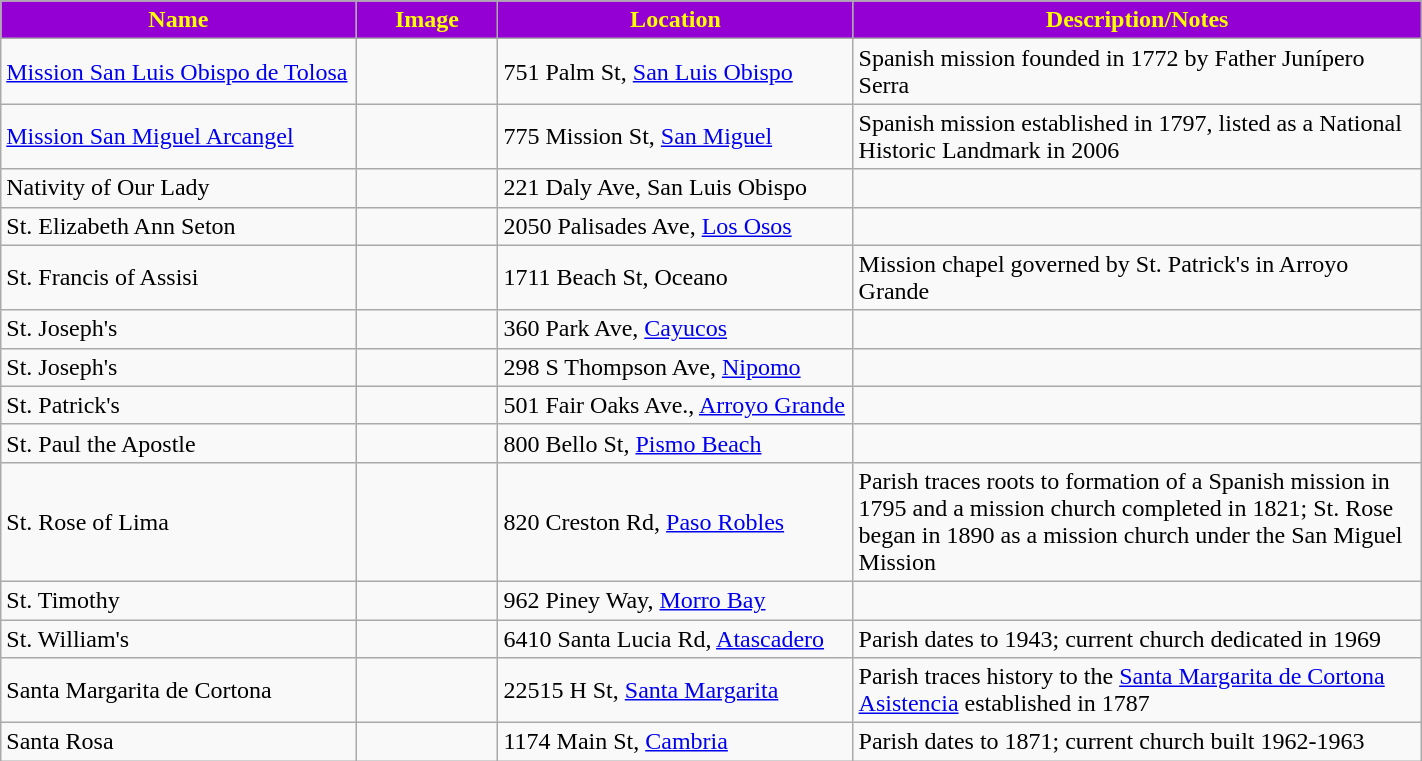<table class="wikitable sortable" style="width:75%">
<tr>
<th style="background:darkviolet; color:yellow;" width="25%"><strong>Name</strong></th>
<th style="background:darkviolet; color:yellow;" width="10%"><strong>Image</strong></th>
<th style="background:darkviolet; color:yellow;" width="25%"><strong>Location</strong></th>
<th style="background:darkviolet; color:yellow;" width="15"><strong>Description/Notes</strong></th>
</tr>
<tr>
<td><a href='#'>Mission San Luis Obispo de Tolosa</a></td>
<td></td>
<td>751 Palm St, <a href='#'>San Luis Obispo</a></td>
<td>Spanish mission founded in 1772 by Father Junípero Serra</td>
</tr>
<tr>
<td><a href='#'>Mission San Miguel Arcangel</a></td>
<td></td>
<td>775 Mission St, <a href='#'>San Miguel</a></td>
<td>Spanish mission established in 1797, listed as a National Historic Landmark in 2006</td>
</tr>
<tr>
<td>Nativity of Our Lady</td>
<td></td>
<td>221 Daly Ave, San Luis Obispo</td>
<td></td>
</tr>
<tr>
<td>St. Elizabeth Ann Seton</td>
<td></td>
<td>2050 Palisades Ave, <a href='#'>Los Osos</a></td>
<td></td>
</tr>
<tr>
<td>St. Francis of Assisi</td>
<td></td>
<td>1711 Beach St, Oceano</td>
<td>Mission chapel governed by St. Patrick's in Arroyo Grande</td>
</tr>
<tr>
<td>St. Joseph's</td>
<td></td>
<td>360 Park Ave, <a href='#'>Cayucos</a></td>
<td></td>
</tr>
<tr>
<td>St. Joseph's</td>
<td></td>
<td>298 S Thompson Ave, <a href='#'>Nipomo</a></td>
<td></td>
</tr>
<tr>
<td>St. Patrick's</td>
<td></td>
<td>501 Fair Oaks Ave., <a href='#'>Arroyo Grande</a></td>
<td></td>
</tr>
<tr>
<td>St. Paul the Apostle</td>
<td></td>
<td>800 Bello St, <a href='#'>Pismo Beach</a></td>
<td></td>
</tr>
<tr>
<td>St. Rose of Lima</td>
<td></td>
<td>820 Creston Rd, <a href='#'>Paso Robles</a></td>
<td>Parish traces roots to formation of a Spanish mission in 1795 and a mission church completed in 1821; St. Rose began in 1890 as a mission church under the San Miguel Mission</td>
</tr>
<tr>
<td>St. Timothy</td>
<td></td>
<td>962 Piney Way, <a href='#'>Morro Bay</a></td>
<td></td>
</tr>
<tr>
<td>St. William's</td>
<td></td>
<td>6410 Santa Lucia Rd, <a href='#'>Atascadero</a></td>
<td>Parish dates to 1943; current church dedicated in 1969</td>
</tr>
<tr>
<td>Santa Margarita de Cortona</td>
<td></td>
<td>22515 H St, <a href='#'>Santa Margarita</a></td>
<td>Parish traces history to the <a href='#'>Santa Margarita de Cortona Asistencia</a> established in 1787</td>
</tr>
<tr>
<td>Santa Rosa</td>
<td></td>
<td>1174 Main St, <a href='#'>Cambria</a></td>
<td>Parish dates to 1871; current church built 1962-1963</td>
</tr>
</table>
